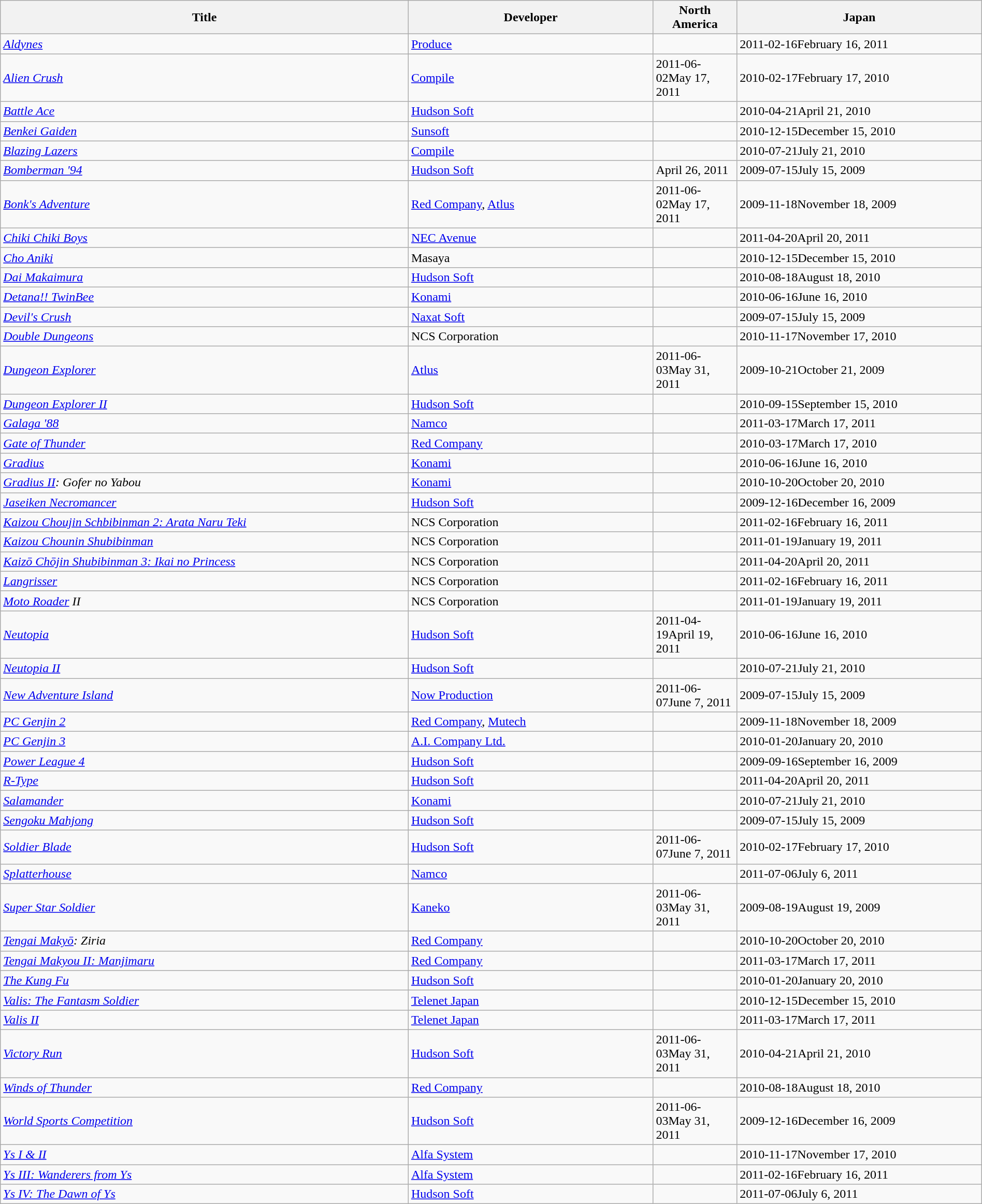<table class="wikitable sortable" style="width:100%">
<tr>
<th width=25%>Title</th>
<th width=15%>Developer</th>
<th width=5%>North America</th>
<th width=15%>Japan</th>
</tr>
<tr>
<td><em><a href='#'>Aldynes</a></em></td>
<td><a href='#'>Produce</a></td>
<td></td>
<td><span>2011-02-16</span>February 16, 2011</td>
</tr>
<tr>
<td><em><a href='#'>Alien Crush</a></em></td>
<td><a href='#'>Compile</a></td>
<td><span>2011-06-02</span>May 17, 2011</td>
<td><span>2010-02-17</span>February 17, 2010</td>
</tr>
<tr>
<td><em><a href='#'>Battle Ace</a></em></td>
<td><a href='#'>Hudson Soft</a></td>
<td></td>
<td><span>2010-04-21</span>April 21, 2010</td>
</tr>
<tr>
<td><em><a href='#'>Benkei Gaiden</a></em></td>
<td><a href='#'>Sunsoft</a></td>
<td></td>
<td><span>2010-12-15</span>December 15, 2010</td>
</tr>
<tr>
<td><em><a href='#'>Blazing Lazers</a></em></td>
<td><a href='#'>Compile</a></td>
<td></td>
<td><span>2010-07-21</span>July 21, 2010</td>
</tr>
<tr>
<td><em><a href='#'>Bomberman '94</a></em></td>
<td><a href='#'>Hudson Soft</a></td>
<td>April 26, 2011</td>
<td><span>2009-07-15</span>July 15, 2009</td>
</tr>
<tr>
<td><em><a href='#'>Bonk's Adventure</a></em></td>
<td><a href='#'>Red Company</a>, <a href='#'>Atlus</a></td>
<td><span>2011-06-02</span>May 17, 2011</td>
<td><span>2009-11-18</span>November 18, 2009</td>
</tr>
<tr>
<td><em><a href='#'>Chiki Chiki Boys</a></em></td>
<td><a href='#'>NEC Avenue</a></td>
<td></td>
<td><span>2011-04-20</span>April 20, 2011</td>
</tr>
<tr>
<td><em><a href='#'>Cho Aniki</a></em></td>
<td>Masaya</td>
<td></td>
<td><span>2010-12-15</span>December 15, 2010</td>
</tr>
<tr>
<td><em><a href='#'>Dai Makaimura</a></em></td>
<td><a href='#'>Hudson Soft</a></td>
<td></td>
<td><span>2010-08-18</span>August 18, 2010</td>
</tr>
<tr>
<td><em><a href='#'>Detana!! TwinBee</a></em></td>
<td><a href='#'>Konami</a></td>
<td></td>
<td><span>2010-06-16</span>June 16, 2010</td>
</tr>
<tr>
<td><em><a href='#'>Devil's Crush</a></em></td>
<td><a href='#'>Naxat Soft</a></td>
<td></td>
<td><span>2009-07-15</span>July 15, 2009</td>
</tr>
<tr>
<td><em><a href='#'>Double Dungeons</a></em></td>
<td>NCS Corporation</td>
<td></td>
<td><span>2010-11-17</span>November 17, 2010</td>
</tr>
<tr>
<td><em><a href='#'>Dungeon Explorer</a></em></td>
<td><a href='#'>Atlus</a></td>
<td><span>2011-06-03</span>May 31, 2011</td>
<td><span>2009-10-21</span>October 21, 2009</td>
</tr>
<tr>
<td><em><a href='#'>Dungeon Explorer II</a></em></td>
<td><a href='#'>Hudson Soft</a></td>
<td></td>
<td><span>2010-09-15</span>September 15, 2010</td>
</tr>
<tr>
<td><em><a href='#'>Galaga '88</a></em></td>
<td><a href='#'>Namco</a></td>
<td></td>
<td><span>2011-03-17</span>March 17, 2011</td>
</tr>
<tr>
<td><em><a href='#'>Gate of Thunder</a></em></td>
<td><a href='#'>Red Company</a></td>
<td></td>
<td><span>2010-03-17</span>March 17, 2010</td>
</tr>
<tr>
<td><em><a href='#'>Gradius</a></em></td>
<td><a href='#'>Konami</a></td>
<td></td>
<td><span>2010-06-16</span>June 16, 2010</td>
</tr>
<tr>
<td><em><a href='#'>Gradius II</a>: Gofer no Yabou</em></td>
<td><a href='#'>Konami</a></td>
<td></td>
<td><span>2010-10-20</span>October 20, 2010</td>
</tr>
<tr>
<td><em><a href='#'>Jaseiken Necromancer</a></em></td>
<td><a href='#'>Hudson Soft</a></td>
<td></td>
<td><span>2009-12-16</span>December 16, 2009</td>
</tr>
<tr>
<td><em><a href='#'>Kaizou Choujin Schbibinman 2: Arata Naru Teki</a></em></td>
<td>NCS Corporation</td>
<td></td>
<td><span>2011-02-16</span>February 16, 2011</td>
</tr>
<tr>
<td><em><a href='#'>Kaizou Chounin Shubibinman</a></em></td>
<td>NCS Corporation</td>
<td></td>
<td><span>2011-01-19</span>January 19, 2011</td>
</tr>
<tr>
<td><em><a href='#'>Kaizō Chōjin Shubibinman 3: Ikai no Princess</a></em></td>
<td>NCS Corporation</td>
<td></td>
<td><span>2011-04-20</span>April 20, 2011</td>
</tr>
<tr>
<td><em><a href='#'>Langrisser</a></em></td>
<td>NCS Corporation</td>
<td></td>
<td><span>2011-02-16</span>February 16, 2011</td>
</tr>
<tr>
<td><em><a href='#'>Moto Roader</a> II</em></td>
<td>NCS Corporation</td>
<td></td>
<td><span>2011-01-19</span>January 19, 2011</td>
</tr>
<tr>
<td><em><a href='#'>Neutopia</a></em></td>
<td><a href='#'>Hudson Soft</a></td>
<td><span>2011-04-19</span>April 19, 2011 </td>
<td><span>2010-06-16</span>June 16, 2010</td>
</tr>
<tr>
<td><em><a href='#'>Neutopia II</a></em></td>
<td><a href='#'>Hudson Soft</a></td>
<td></td>
<td><span>2010-07-21</span>July 21, 2010</td>
</tr>
<tr>
<td><em><a href='#'>New Adventure Island</a></em></td>
<td><a href='#'>Now Production</a></td>
<td><span>2011-06-07</span>June 7, 2011</td>
<td><span>2009-07-15</span>July 15, 2009</td>
</tr>
<tr>
<td><em><a href='#'>PC Genjin 2</a></em></td>
<td><a href='#'>Red Company</a>, <a href='#'>Mutech</a></td>
<td></td>
<td><span>2009-11-18</span>November 18, 2009</td>
</tr>
<tr>
<td><em><a href='#'>PC Genjin 3</a></em></td>
<td><a href='#'>A.I. Company Ltd.</a></td>
<td></td>
<td><span>2010-01-20</span>January 20, 2010</td>
</tr>
<tr>
<td><em><a href='#'>Power League 4</a></em></td>
<td><a href='#'>Hudson Soft</a></td>
<td></td>
<td><span>2009-09-16</span>September 16, 2009</td>
</tr>
<tr>
<td><em><a href='#'>R-Type</a></em></td>
<td><a href='#'>Hudson Soft</a></td>
<td></td>
<td><span>2011-04-20</span>April 20, 2011</td>
</tr>
<tr>
<td><em><a href='#'>Salamander</a></em></td>
<td><a href='#'>Konami</a></td>
<td></td>
<td><span>2010-07-21</span>July 21, 2010</td>
</tr>
<tr>
<td><em><a href='#'>Sengoku Mahjong</a></em></td>
<td><a href='#'>Hudson Soft</a></td>
<td></td>
<td><span>2009-07-15</span>July 15, 2009</td>
</tr>
<tr>
<td><em><a href='#'>Soldier Blade</a></em></td>
<td><a href='#'>Hudson Soft</a></td>
<td><span>2011-06-07</span>June 7, 2011</td>
<td><span>2010-02-17</span>February 17, 2010</td>
</tr>
<tr>
<td><em><a href='#'>Splatterhouse</a></em></td>
<td><a href='#'>Namco</a></td>
<td></td>
<td><span>2011-07-06</span>July 6, 2011</td>
</tr>
<tr>
<td><em><a href='#'>Super Star Soldier</a></em></td>
<td><a href='#'>Kaneko</a></td>
<td><span>2011-06-03</span>May 31, 2011</td>
<td><span>2009-08-19</span>August 19, 2009</td>
</tr>
<tr>
<td><em><a href='#'>Tengai Makyō</a>: Ziria</em></td>
<td><a href='#'>Red Company</a></td>
<td></td>
<td><span>2010-10-20</span>October 20, 2010</td>
</tr>
<tr>
<td><em><a href='#'>Tengai Makyou II: Manjimaru</a></em></td>
<td><a href='#'>Red Company</a></td>
<td></td>
<td><span>2011-03-17</span>March 17, 2011</td>
</tr>
<tr>
<td><em><a href='#'>The Kung Fu</a></em></td>
<td><a href='#'>Hudson Soft</a></td>
<td></td>
<td><span>2010-01-20</span>January 20, 2010</td>
</tr>
<tr>
<td><em><a href='#'>Valis: The Fantasm Soldier</a></em></td>
<td><a href='#'>Telenet Japan</a></td>
<td></td>
<td><span>2010-12-15</span>December 15, 2010</td>
</tr>
<tr>
<td><em><a href='#'>Valis II</a></em></td>
<td><a href='#'>Telenet Japan</a></td>
<td></td>
<td><span>2011-03-17</span>March 17, 2011</td>
</tr>
<tr>
<td><em><a href='#'>Victory Run</a></em></td>
<td><a href='#'>Hudson Soft</a></td>
<td><span>2011-06-03</span>May 31, 2011</td>
<td><span>2010-04-21</span>April 21, 2010</td>
</tr>
<tr>
<td><em><a href='#'>Winds of Thunder</a></em></td>
<td><a href='#'>Red Company</a></td>
<td></td>
<td><span>2010-08-18</span>August 18, 2010</td>
</tr>
<tr>
<td><em><a href='#'>World Sports Competition</a></em></td>
<td><a href='#'>Hudson Soft</a></td>
<td><span>2011-06-03</span>May 31, 2011</td>
<td><span>2009-12-16</span>December 16, 2009</td>
</tr>
<tr>
<td><em><a href='#'>Ys I & II</a></em></td>
<td><a href='#'>Alfa System</a></td>
<td></td>
<td><span>2010-11-17</span>November 17, 2010</td>
</tr>
<tr>
<td><em><a href='#'>Ys III: Wanderers from Ys</a></em></td>
<td><a href='#'>Alfa System</a></td>
<td></td>
<td><span>2011-02-16</span>February 16, 2011</td>
</tr>
<tr>
<td><em><a href='#'>Ys IV: The Dawn of Ys</a></em></td>
<td><a href='#'>Hudson Soft</a></td>
<td></td>
<td><span>2011-07-06</span>July 6, 2011</td>
</tr>
</table>
